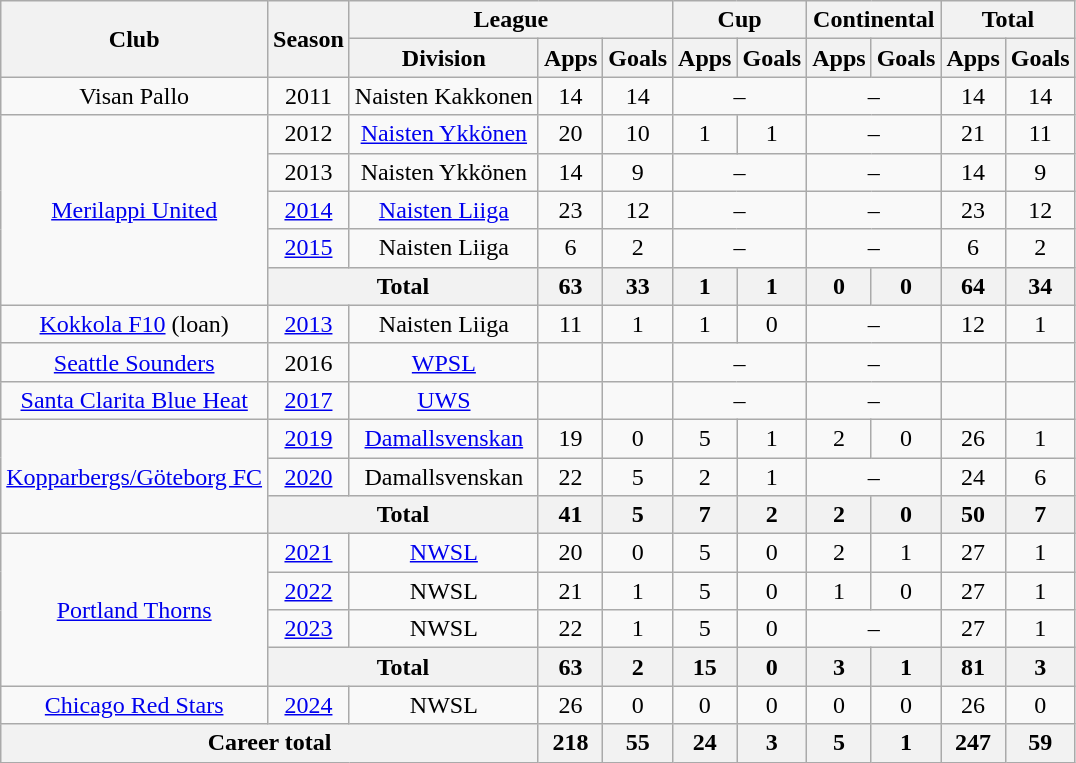<table class="wikitable" style="text-align:center">
<tr>
<th rowspan="2">Club</th>
<th rowspan="2">Season</th>
<th colspan="3">League</th>
<th colspan="2">Cup</th>
<th colspan="2">Continental</th>
<th colspan="2">Total</th>
</tr>
<tr>
<th>Division</th>
<th>Apps</th>
<th>Goals</th>
<th>Apps</th>
<th>Goals</th>
<th>Apps</th>
<th>Goals</th>
<th>Apps</th>
<th>Goals</th>
</tr>
<tr>
<td>Visan Pallo</td>
<td>2011</td>
<td>Naisten Kakkonen</td>
<td>14</td>
<td>14</td>
<td colspan=2>–</td>
<td colspan=2>–</td>
<td>14</td>
<td>14</td>
</tr>
<tr>
<td rowspan=5><a href='#'>Merilappi United</a></td>
<td>2012</td>
<td><a href='#'>Naisten Ykkönen</a></td>
<td>20</td>
<td>10</td>
<td>1</td>
<td>1</td>
<td colspan=2>–</td>
<td>21</td>
<td>11</td>
</tr>
<tr>
<td>2013</td>
<td>Naisten Ykkönen</td>
<td>14</td>
<td>9</td>
<td colspan=2>–</td>
<td colspan=2>–</td>
<td>14</td>
<td>9</td>
</tr>
<tr>
<td><a href='#'>2014</a></td>
<td><a href='#'>Naisten Liiga</a></td>
<td>23</td>
<td>12</td>
<td colspan=2>–</td>
<td colspan=2>–</td>
<td>23</td>
<td>12</td>
</tr>
<tr>
<td><a href='#'>2015</a></td>
<td>Naisten Liiga</td>
<td>6</td>
<td>2</td>
<td colspan=2>–</td>
<td colspan=2>–</td>
<td>6</td>
<td>2</td>
</tr>
<tr>
<th colspan=2>Total</th>
<th>63</th>
<th>33</th>
<th>1</th>
<th>1</th>
<th>0</th>
<th>0</th>
<th>64</th>
<th>34</th>
</tr>
<tr>
<td><a href='#'>Kokkola F10</a> (loan)</td>
<td><a href='#'>2013</a></td>
<td>Naisten Liiga</td>
<td>11</td>
<td>1</td>
<td>1</td>
<td>0</td>
<td colspan=2>–</td>
<td>12</td>
<td>1</td>
</tr>
<tr>
<td><a href='#'>Seattle Sounders</a></td>
<td>2016</td>
<td><a href='#'>WPSL</a></td>
<td></td>
<td></td>
<td colspan=2>–</td>
<td colspan=2>–</td>
<td></td>
<td></td>
</tr>
<tr>
<td><a href='#'>Santa Clarita Blue Heat</a></td>
<td><a href='#'>2017</a></td>
<td><a href='#'>UWS</a></td>
<td></td>
<td></td>
<td colspan=2>–</td>
<td colspan=2>–</td>
<td></td>
<td></td>
</tr>
<tr>
<td rowspan=3><a href='#'>Kopparbergs/Göteborg FC</a></td>
<td><a href='#'>2019</a></td>
<td><a href='#'>Damallsvenskan</a></td>
<td>19</td>
<td>0</td>
<td>5</td>
<td>1</td>
<td>2</td>
<td>0</td>
<td>26</td>
<td>1</td>
</tr>
<tr>
<td><a href='#'>2020</a></td>
<td>Damallsvenskan</td>
<td>22</td>
<td>5</td>
<td>2</td>
<td>1</td>
<td colspan=2>–</td>
<td>24</td>
<td>6</td>
</tr>
<tr>
<th colspan=2>Total</th>
<th>41</th>
<th>5</th>
<th>7</th>
<th>2</th>
<th>2</th>
<th>0</th>
<th>50</th>
<th>7</th>
</tr>
<tr>
<td rowspan=4><a href='#'>Portland Thorns</a></td>
<td><a href='#'>2021</a></td>
<td><a href='#'>NWSL</a></td>
<td>20</td>
<td>0</td>
<td>5</td>
<td>0</td>
<td>2</td>
<td>1</td>
<td>27</td>
<td>1</td>
</tr>
<tr>
<td><a href='#'>2022</a></td>
<td>NWSL</td>
<td>21</td>
<td>1</td>
<td>5</td>
<td>0</td>
<td>1</td>
<td>0</td>
<td>27</td>
<td>1</td>
</tr>
<tr>
<td><a href='#'>2023</a></td>
<td>NWSL</td>
<td>22</td>
<td>1</td>
<td>5</td>
<td>0</td>
<td colspan=2>–</td>
<td>27</td>
<td>1</td>
</tr>
<tr>
<th colspan=2>Total</th>
<th>63</th>
<th>2</th>
<th>15</th>
<th>0</th>
<th>3</th>
<th>1</th>
<th>81</th>
<th>3</th>
</tr>
<tr>
<td><a href='#'>Chicago Red Stars</a></td>
<td><a href='#'>2024</a></td>
<td>NWSL</td>
<td>26</td>
<td>0</td>
<td>0</td>
<td>0</td>
<td>0</td>
<td>0</td>
<td>26</td>
<td>0</td>
</tr>
<tr>
<th colspan="3">Career total</th>
<th>218</th>
<th>55</th>
<th>24</th>
<th>3</th>
<th>5</th>
<th>1</th>
<th>247</th>
<th>59</th>
</tr>
</table>
